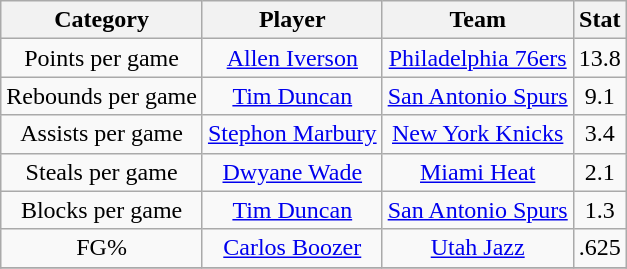<table class="wikitable" style="text-align:center">
<tr>
<th>Category</th>
<th>Player</th>
<th>Team</th>
<th>Stat</th>
</tr>
<tr>
<td>Points per game</td>
<td><a href='#'>Allen Iverson</a></td>
<td><a href='#'>Philadelphia 76ers</a></td>
<td>13.8</td>
</tr>
<tr>
<td>Rebounds per game</td>
<td><a href='#'>Tim Duncan</a></td>
<td><a href='#'>San Antonio Spurs</a></td>
<td>9.1</td>
</tr>
<tr>
<td>Assists per game</td>
<td><a href='#'>Stephon Marbury</a></td>
<td><a href='#'>New York Knicks</a></td>
<td>3.4</td>
</tr>
<tr>
<td>Steals per game</td>
<td><a href='#'>Dwyane Wade</a></td>
<td><a href='#'>Miami Heat</a></td>
<td>2.1</td>
</tr>
<tr>
<td>Blocks per game</td>
<td><a href='#'>Tim Duncan</a></td>
<td><a href='#'>San Antonio Spurs</a></td>
<td>1.3</td>
</tr>
<tr>
<td>FG%</td>
<td><a href='#'>Carlos Boozer</a></td>
<td><a href='#'>Utah Jazz</a></td>
<td>.625</td>
</tr>
<tr>
</tr>
</table>
